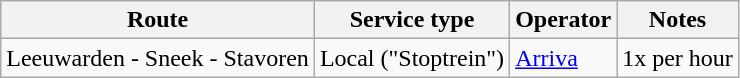<table class="wikitable">
<tr>
<th>Route</th>
<th>Service type</th>
<th>Operator</th>
<th>Notes</th>
</tr>
<tr>
<td>Leeuwarden - Sneek - Stavoren</td>
<td>Local ("Stoptrein")</td>
<td><a href='#'>Arriva</a></td>
<td>1x per hour</td>
</tr>
</table>
